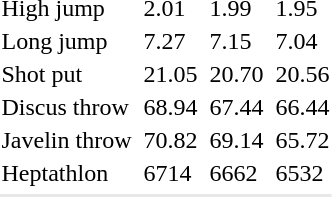<table>
<tr>
<td>High jump<br></td>
<td></td>
<td>2.01</td>
<td></td>
<td>1.99</td>
<td></td>
<td>1.95</td>
</tr>
<tr>
<td>Long jump<br></td>
<td></td>
<td>7.27</td>
<td></td>
<td>7.15</td>
<td></td>
<td>7.04</td>
</tr>
<tr>
<td>Shot put<br></td>
<td></td>
<td>21.05</td>
<td></td>
<td>20.70</td>
<td></td>
<td>20.56</td>
</tr>
<tr>
<td>Discus throw<br></td>
<td></td>
<td>68.94</td>
<td></td>
<td>67.44</td>
<td></td>
<td>66.44</td>
</tr>
<tr>
<td>Javelin throw<br></td>
<td></td>
<td>70.82</td>
<td></td>
<td>69.14</td>
<td></td>
<td>65.72</td>
</tr>
<tr>
<td>Heptathlon<br></td>
<td></td>
<td>6714</td>
<td></td>
<td>6662</td>
<td></td>
<td>6532</td>
</tr>
<tr>
</tr>
<tr bgcolor= e8e8e8>
<td colspan=7></td>
</tr>
</table>
